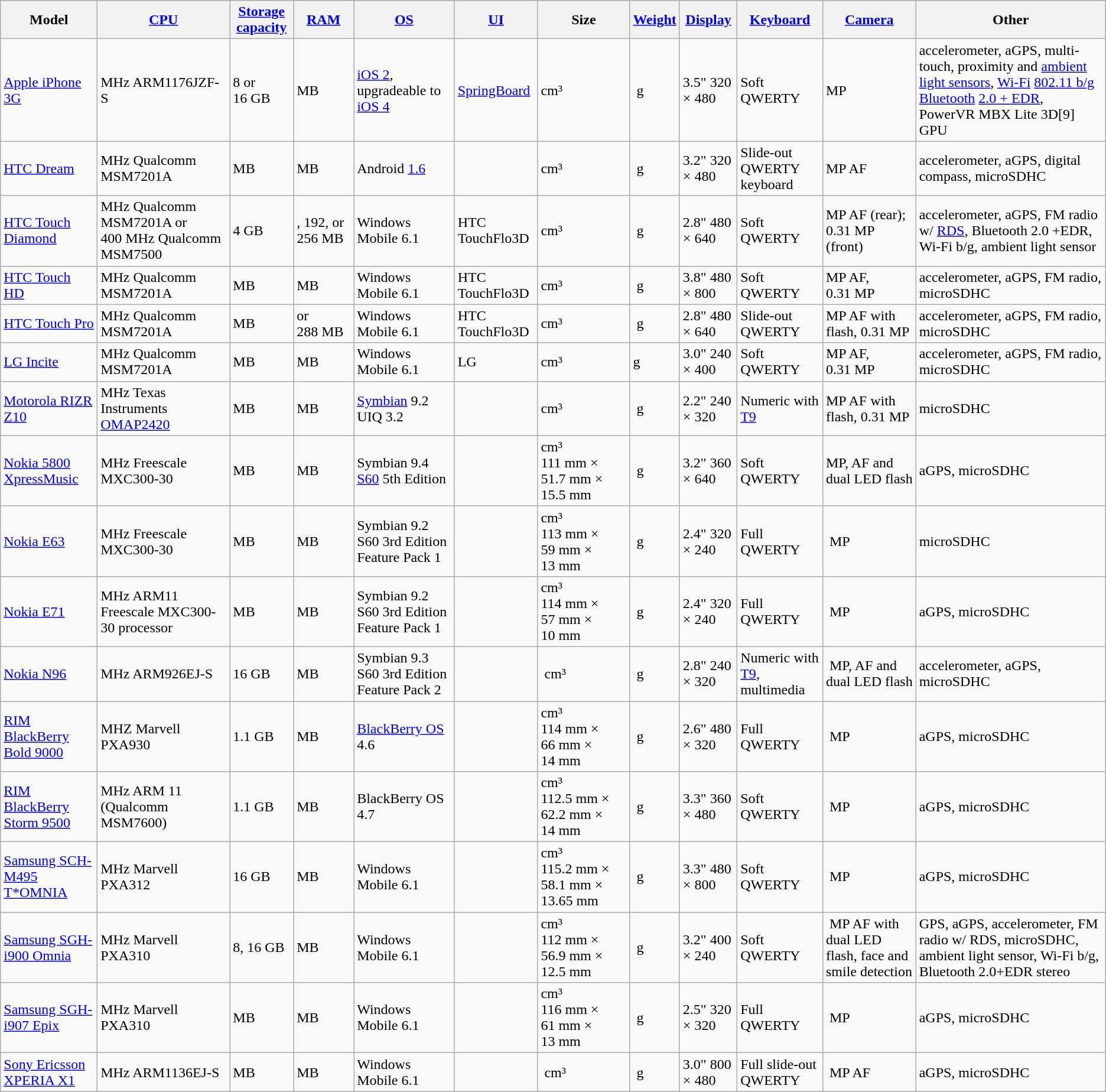<table class="wikitable sortable collapsible">
<tr>
<th>Model</th>
<th><a href='#'>CPU</a></th>
<th><a href='#'>Storage capacity</a></th>
<th><a href='#'>RAM</a></th>
<th><a href='#'>OS</a></th>
<th><a href='#'>UI</a></th>
<th>Size</th>
<th><a href='#'>Weight</a></th>
<th><a href='#'>Display</a></th>
<th><a href='#'>Keyboard</a></th>
<th><a href='#'>Camera</a></th>
<th>Other</th>
</tr>
<tr>
<td><a href='#'>Apple iPhone 3G</a></td>
<td> MHz ARM1176JZF-S</td>
<td>8 or 16 GB</td>
<td> MB</td>
<td><a href='#'>iOS 2</a>, upgradeable to <a href='#'>iOS 4</a></td>
<td><a href='#'>SpringBoard</a></td>
<td> cm³</td>
<td> g</td>
<td>3.5" 320 × 480</td>
<td>Soft QWERTY</td>
<td> MP</td>
<td>accelerometer, aGPS, multi-touch, proximity and <a href='#'>ambient light sensors</a>, <a href='#'>Wi-Fi</a> <a href='#'>802.11 b/g</a> <a href='#'>Bluetooth</a> <a href='#'>2.0 + EDR</a>, PowerVR MBX Lite 3D[9] GPU</td>
</tr>
<tr>
<td><a href='#'>HTC Dream</a></td>
<td> MHz Qualcomm MSM7201A</td>
<td> MB</td>
<td> MB</td>
<td>Android <a href='#'>1.6</a></td>
<td></td>
<td> cm³</td>
<td> g</td>
<td>3.2" 320 × 480</td>
<td>Slide-out QWERTY keyboard</td>
<td> MP AF</td>
<td>accelerometer, aGPS, digital compass, microSDHC</td>
</tr>
<tr>
<td><a href='#'>HTC Touch Diamond</a></td>
<td> MHz Qualcomm MSM7201A or 400 MHz Qualcomm MSM7500</td>
<td> 4 GB</td>
<td>, 192, or 256 MB</td>
<td>Windows Mobile 6.1</td>
<td>HTC TouchFlo3D</td>
<td> cm³</td>
<td> g</td>
<td>2.8" 480 × 640</td>
<td>Soft QWERTY</td>
<td> MP AF (rear); 0.31 MP (front)</td>
<td>accelerometer, aGPS, FM radio w/ <a href='#'>RDS</a>, Bluetooth 2.0 +EDR, Wi-Fi b/g, ambient light sensor</td>
</tr>
<tr>
<td><a href='#'>HTC Touch HD</a></td>
<td> MHz Qualcomm MSM7201A</td>
<td> MB</td>
<td> MB</td>
<td>Windows Mobile 6.1</td>
<td>HTC TouchFlo3D</td>
<td> cm³</td>
<td> g</td>
<td>3.8" 480 × 800</td>
<td>Soft QWERTY</td>
<td> MP AF, 0.31 MP</td>
<td>accelerometer, aGPS, FM radio, microSDHC</td>
</tr>
<tr>
<td><a href='#'>HTC Touch Pro</a></td>
<td> MHz Qualcomm MSM7201A</td>
<td> MB</td>
<td> or 288 MB</td>
<td>Windows Mobile 6.1</td>
<td>HTC TouchFlo3D</td>
<td> cm³</td>
<td> g</td>
<td>2.8" 480 × 640</td>
<td>Slide-out QWERTY</td>
<td> MP AF with flash, 0.31 MP</td>
<td>accelerometer, aGPS, FM radio, microSDHC</td>
</tr>
<tr>
<td><a href='#'>LG Incite</a></td>
<td> MHz Qualcomm MSM7201A</td>
<td> MB</td>
<td> MB</td>
<td>Windows Mobile 6.1</td>
<td>LG</td>
<td> cm³</td>
<td> g</td>
<td>3.0" 240 × 400</td>
<td>Soft QWERTY</td>
<td> MP AF, 0.31 MP</td>
<td>accelerometer, aGPS, FM radio, microSDHC</td>
</tr>
<tr>
<td><a href='#'>Motorola RIZR Z10</a></td>
<td> MHz Texas Instruments <a href='#'>OMAP2420</a></td>
<td> MB</td>
<td> MB</td>
<td><a href='#'>Symbian</a> 9.2 UIQ 3.2</td>
<td></td>
<td> cm³</td>
<td> g</td>
<td>2.2" 240 × 320</td>
<td>Numeric with <a href='#'>T9</a></td>
<td> MP AF with flash, 0.31 MP</td>
<td>microSDHC</td>
</tr>
<tr>
<td><a href='#'>Nokia 5800 XpressMusic</a></td>
<td> MHz Freescale MXC300-30</td>
<td> MB</td>
<td> MB</td>
<td>Symbian 9.4 <a href='#'>S60</a> 5th Edition</td>
<td></td>
<td> cm³<br>111 mm × 51.7 mm × 15.5 mm</td>
<td> g</td>
<td>3.2" 360 × 640</td>
<td>Soft QWERTY</td>
<td> MP, AF and dual LED flash</td>
<td>aGPS, microSDHC</td>
</tr>
<tr>
<td><a href='#'>Nokia E63</a></td>
<td> MHz Freescale MXC300-30</td>
<td> MB</td>
<td> MB</td>
<td>Symbian 9.2 S60 3rd Edition Feature Pack 1</td>
<td></td>
<td> cm³<br>113 mm × 59 mm × 13 mm</td>
<td> g</td>
<td>2.4" 320 × 240</td>
<td>Full QWERTY</td>
<td> MP</td>
<td>microSDHC</td>
</tr>
<tr>
<td><a href='#'>Nokia E71</a></td>
<td> MHz ARM11 Freescale MXC300-30 processor</td>
<td> MB</td>
<td> MB</td>
<td>Symbian 9.2 S60 3rd Edition Feature Pack 1</td>
<td></td>
<td> cm³<br>114 mm × 57 mm × 10 mm</td>
<td> g</td>
<td>2.4" 320 × 240</td>
<td>Full QWERTY</td>
<td> MP</td>
<td>aGPS, microSDHC</td>
</tr>
<tr>
<td><a href='#'>Nokia N96</a></td>
<td> MHz ARM926EJ-S</td>
<td> 16 GB</td>
<td> MB</td>
<td>Symbian 9.3 S60 3rd Edition Feature Pack 2</td>
<td></td>
<td> cm³</td>
<td> g</td>
<td>2.8" 240 × 320</td>
<td>Numeric with <a href='#'>T9</a>, multimedia</td>
<td> MP, AF and dual LED flash</td>
<td>accelerometer, aGPS, microSDHC</td>
</tr>
<tr>
<td><a href='#'>RIM BlackBerry Bold 9000</a></td>
<td> MHZ Marvell PXA930</td>
<td> 1.1 GB</td>
<td> MB</td>
<td><a href='#'>BlackBerry OS</a> 4.6</td>
<td></td>
<td> cm³ <br> 114 mm × 66 mm × 14 mm</td>
<td> g</td>
<td>2.6" 480 × 320</td>
<td>Full QWERTY</td>
<td> MP</td>
<td>aGPS, microSDHC</td>
</tr>
<tr>
<td><a href='#'>RIM BlackBerry Storm 9500</a></td>
<td> MHz ARM 11 (Qualcomm MSM7600)</td>
<td> 1.1 GB</td>
<td> MB</td>
<td>BlackBerry OS 4.7</td>
<td></td>
<td> cm³ <br> 112.5 mm × 62.2 mm × 14 mm</td>
<td> g</td>
<td>3.3" 360 × 480</td>
<td>Soft QWERTY</td>
<td> MP</td>
<td>aGPS, microSDHC</td>
</tr>
<tr>
<td><a href='#'>Samsung SCH-M495 T*OMNIA</a></td>
<td> MHz Marvell PXA312</td>
<td> 16 GB</td>
<td> MB</td>
<td>Windows Mobile 6.1</td>
<td></td>
<td> cm³ <br> 115.2 mm × 58.1 mm × 13.65 mm</td>
<td> g</td>
<td>3.3" 480 × 800</td>
<td>Soft QWERTY</td>
<td> MP</td>
<td>aGPS, microSDHC</td>
</tr>
<tr>
<td><a href='#'>Samsung SGH-i900 Omnia</a></td>
<td> MHz Marvell PXA310</td>
<td> 8, 16 GB</td>
<td> MB</td>
<td>Windows Mobile 6.1</td>
<td></td>
<td> cm³ <br> 112 mm × 56.9 mm × 12.5 mm</td>
<td> g</td>
<td>3.2" 400 × 240</td>
<td>Soft QWERTY</td>
<td> MP AF with dual LED flash, face and smile detection</td>
<td>GPS, aGPS, accelerometer, FM radio w/ RDS, microSDHC, ambient light sensor, Wi-Fi b/g, Bluetooth 2.0+EDR stereo</td>
</tr>
<tr>
<td><a href='#'>Samsung SGH-i907 Epix</a></td>
<td> MHz Marvell PXA310</td>
<td> MB</td>
<td> MB</td>
<td>Windows Mobile 6.1</td>
<td></td>
<td> cm³ <br> 116 mm × 61 mm × 13 mm</td>
<td> g</td>
<td>2.5" 320 × 320</td>
<td>Full QWERTY</td>
<td> MP</td>
<td>aGPS, microSDHC</td>
</tr>
<tr>
<td><a href='#'>Sony Ericsson XPERIA X1</a></td>
<td> MHz ARM1136EJ-S</td>
<td> MB</td>
<td> MB</td>
<td>Windows Mobile 6.1</td>
<td></td>
<td> cm³</td>
<td> g</td>
<td>3.0" 800 × 480</td>
<td>Full slide-out QWERTY</td>
<td> MP AF</td>
<td>aGPS, microSDHC</td>
</tr>
</table>
